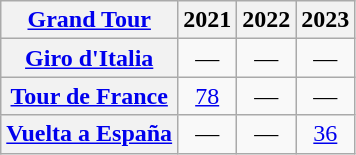<table class="wikitable plainrowheaders">
<tr>
<th scope="col"><a href='#'>Grand Tour</a></th>
<th scope="col">2021</th>
<th scope="col">2022</th>
<th scope="col">2023</th>
</tr>
<tr style="text-align:center;">
<th scope="row"> <a href='#'>Giro d'Italia</a></th>
<td>—</td>
<td>—</td>
<td>—</td>
</tr>
<tr style="text-align:center;">
<th scope="row"> <a href='#'>Tour de France</a></th>
<td><a href='#'>78</a></td>
<td>—</td>
<td>—</td>
</tr>
<tr style="text-align:center;">
<th scope="row"> <a href='#'>Vuelta a España</a></th>
<td>—</td>
<td>—</td>
<td><a href='#'>36</a></td>
</tr>
</table>
